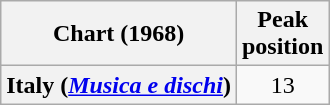<table class="wikitable plainrowheaders" style="text-align:center">
<tr>
<th scope="col">Chart (1968)</th>
<th scope="col">Peak<br>position</th>
</tr>
<tr>
<th scope="row">Italy (<em><a href='#'>Musica e dischi</a></em>)</th>
<td>13</td>
</tr>
</table>
